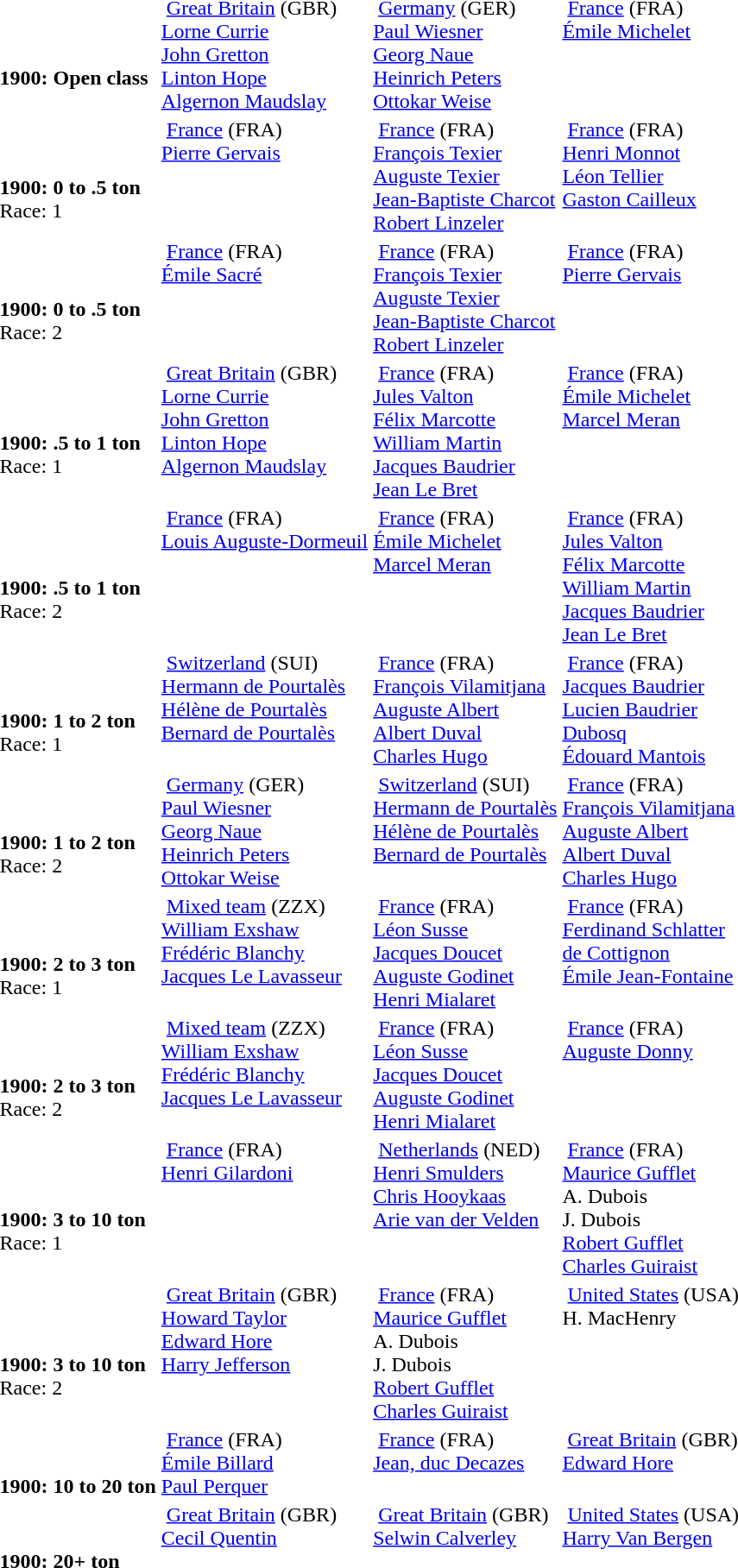<table>
<tr>
<td style="align:center;"><br><br><strong>1900: Open class</strong> <br></td>
<td style="vertical-align:top;"> <a href='#'>Great Britain</a> <span>(GBR)</span><br><a href='#'>Lorne Currie</a><br><a href='#'>John Gretton</a><br><a href='#'>Linton Hope</a><br><a href='#'>Algernon Maudslay</a></td>
<td style="vertical-align:top;"> <a href='#'>Germany</a> <span>(GER)</span><br><a href='#'>Paul Wiesner</a><br><a href='#'>Georg Naue</a><br><a href='#'>Heinrich Peters</a><br><a href='#'>Ottokar Weise</a></td>
<td style="vertical-align:top;"> <a href='#'>France</a> <span>(FRA)</span><br><a href='#'>Émile Michelet</a></td>
</tr>
<tr>
<td style="align:center;"><br><br><strong>1900: 0 to .5 ton</strong> <br>Race: 1<br></td>
<td style="vertical-align:top;"> <a href='#'>France</a> <span>(FRA)</span><br><a href='#'>Pierre Gervais</a></td>
<td style="vertical-align:top;"> <a href='#'>France</a> <span>(FRA)</span><br><a href='#'>François Texier</a><br><a href='#'>Auguste Texier</a><br><a href='#'>Jean-Baptiste Charcot</a><br><a href='#'>Robert Linzeler</a></td>
<td style="vertical-align:top;"> <a href='#'>France</a> <span>(FRA)</span><br><a href='#'>Henri Monnot</a><br><a href='#'>Léon Tellier</a><br><a href='#'>Gaston Cailleux</a></td>
</tr>
<tr>
<td style="align:center;"><br><br><strong>1900: 0 to .5 ton</strong> <br>Race: 2<br></td>
<td style="vertical-align:top;"> <a href='#'>France</a> <span>(FRA)</span><br><a href='#'>Émile Sacré</a></td>
<td style="vertical-align:top;"> <a href='#'>France</a> <span>(FRA)</span><br><a href='#'>François Texier</a><br><a href='#'>Auguste Texier</a><br><a href='#'>Jean-Baptiste Charcot</a><br><a href='#'>Robert Linzeler</a></td>
<td style="vertical-align:top;"> <a href='#'>France</a> <span>(FRA)</span><br><a href='#'>Pierre Gervais</a></td>
</tr>
<tr>
<td style="align:center;"><br><br><strong>1900: .5 to 1 ton</strong> <br>Race: 1<br></td>
<td style="vertical-align:top;"> <a href='#'>Great Britain</a> <span>(GBR)</span><br><a href='#'>Lorne Currie</a><br><a href='#'>John Gretton</a><br><a href='#'>Linton Hope</a><br><a href='#'>Algernon Maudslay</a></td>
<td style="vertical-align:top;"> <a href='#'>France</a> <span>(FRA)</span><br><a href='#'>Jules Valton</a><br><a href='#'>Félix Marcotte</a><br><a href='#'>William Martin</a><br><a href='#'>Jacques Baudrier</a><br><a href='#'>Jean Le Bret</a></td>
<td style="vertical-align:top;"> <a href='#'>France</a> <span>(FRA)</span><br><a href='#'>Émile Michelet</a><br><a href='#'>Marcel Meran</a></td>
</tr>
<tr>
<td style="align:center;"><br><br><strong>1900: .5 to 1 ton</strong> <br>Race: 2<br></td>
<td style="vertical-align:top;"> <a href='#'>France</a> <span>(FRA)</span><br><a href='#'>Louis Auguste-Dormeuil</a></td>
<td style="vertical-align:top;"> <a href='#'>France</a> <span>(FRA)</span><br><a href='#'>Émile Michelet</a><br><a href='#'>Marcel Meran</a></td>
<td style="vertical-align:top;"> <a href='#'>France</a> <span>(FRA)</span><br><a href='#'>Jules Valton</a><br><a href='#'>Félix Marcotte</a><br><a href='#'>William Martin</a><br><a href='#'>Jacques Baudrier</a><br><a href='#'>Jean Le Bret</a></td>
</tr>
<tr>
<td style="align:center;"><br><br><strong>1900: 1 to 2 ton</strong> <br>Race: 1<br></td>
<td style="vertical-align:top;"> <a href='#'>Switzerland</a> <span>(SUI)</span><br><a href='#'>Hermann de Pourtalès</a><br><a href='#'>Hélène de Pourtalès</a><br><a href='#'>Bernard de Pourtalès</a></td>
<td style="vertical-align:top;"> <a href='#'>France</a> <span>(FRA)</span><br><a href='#'>François Vilamitjana</a><br><a href='#'>Auguste Albert</a><br><a href='#'>Albert Duval</a><br><a href='#'>Charles Hugo</a></td>
<td style="vertical-align:top;"> <a href='#'>France</a> <span>(FRA)</span><br><a href='#'>Jacques Baudrier</a><br><a href='#'>Lucien Baudrier</a><br><a href='#'>Dubosq</a><br><a href='#'>Édouard Mantois</a></td>
</tr>
<tr>
<td style="align:center;"><br><br><strong>1900: 1 to 2 ton</strong> <br>Race: 2<br></td>
<td style="vertical-align:top;"> <a href='#'>Germany</a> <span>(GER)</span><br><a href='#'>Paul Wiesner</a><br><a href='#'>Georg Naue</a><br><a href='#'>Heinrich Peters</a><br><a href='#'>Ottokar Weise</a></td>
<td style="vertical-align:top;"> <a href='#'>Switzerland</a> <span>(SUI)</span><br><a href='#'>Hermann de Pourtalès</a><br><a href='#'>Hélène de Pourtalès</a><br><a href='#'>Bernard de Pourtalès</a></td>
<td style="vertical-align:top;"> <a href='#'>France</a> <span>(FRA)</span><br><a href='#'>François Vilamitjana</a><br><a href='#'>Auguste Albert</a><br><a href='#'>Albert Duval</a><br><a href='#'>Charles Hugo</a></td>
</tr>
<tr>
<td style="align:center;"><br><br><strong>1900: 2 to 3 ton</strong> <br>Race: 1<br></td>
<td style="vertical-align:top;"> <a href='#'>Mixed team</a> <span>(ZZX)</span><br><a href='#'>William Exshaw</a><br><a href='#'>Frédéric Blanchy</a><br><a href='#'>Jacques Le Lavasseur</a></td>
<td style="vertical-align:top;"> <a href='#'>France</a> <span>(FRA)</span><br><a href='#'>Léon Susse</a><br><a href='#'>Jacques Doucet</a><br><a href='#'>Auguste Godinet</a><br><a href='#'>Henri Mialaret</a></td>
<td style="vertical-align:top;"> <a href='#'>France</a> <span>(FRA)</span><br><a href='#'>Ferdinand Schlatter</a><br><a href='#'>de Cottignon</a><br><a href='#'>Émile Jean-Fontaine</a></td>
</tr>
<tr>
<td style="align:center;"><br><br><strong>1900: 2 to 3 ton</strong> <br>Race: 2<br></td>
<td style="vertical-align:top;"> <a href='#'>Mixed team</a> <span>(ZZX)</span><br><a href='#'>William Exshaw</a><br><a href='#'>Frédéric Blanchy</a><br><a href='#'>Jacques Le Lavasseur</a></td>
<td style="vertical-align:top;"> <a href='#'>France</a> <span>(FRA)</span><br><a href='#'>Léon Susse</a><br><a href='#'>Jacques Doucet</a><br><a href='#'>Auguste Godinet</a><br><a href='#'>Henri Mialaret</a></td>
<td style="vertical-align:top;"> <a href='#'>France</a> <span>(FRA)</span><br><a href='#'>Auguste Donny</a></td>
</tr>
<tr>
<td style="align:center;"><br><br><strong>1900: 3 to 10 ton</strong> <br>Race: 1<br></td>
<td style="vertical-align:top;"> <a href='#'>France</a> <span>(FRA)</span><br><a href='#'>Henri Gilardoni</a></td>
<td style="vertical-align:top;"> <a href='#'>Netherlands</a> <span>(NED)</span><br><a href='#'>Henri Smulders</a><br><a href='#'>Chris Hooykaas</a><br><a href='#'>Arie van der Velden</a></td>
<td style="vertical-align:top;"> <a href='#'>France</a> <span>(FRA)</span><br><a href='#'>Maurice Gufflet</a><br>A. Dubois<br>J. Dubois<br><a href='#'>Robert Gufflet</a><br><a href='#'>Charles Guiraist</a></td>
</tr>
<tr>
<td style="align:center;"><br><br><strong>1900: 3 to 10 ton</strong> <br>Race: 2<br></td>
<td style="vertical-align:top;"> <a href='#'>Great Britain</a> <span>(GBR)</span><br><a href='#'>Howard Taylor</a><br><a href='#'>Edward Hore</a><br><a href='#'>Harry Jefferson</a></td>
<td style="vertical-align:top;"> <a href='#'>France</a> <span>(FRA)</span><br><a href='#'>Maurice Gufflet</a><br>A. Dubois<br>J. Dubois<br><a href='#'>Robert Gufflet</a><br><a href='#'>Charles Guiraist</a></td>
<td style="vertical-align:top;"> <a href='#'>United States</a> <span>(USA)</span><br>H. MacHenry</td>
</tr>
<tr>
<td style="align:center;"><br><br><strong>1900: 10 to 20 ton</strong> <br></td>
<td style="vertical-align:top;"> <a href='#'>France</a> <span>(FRA)</span><br><a href='#'>Émile Billard</a><br><a href='#'>Paul Perquer</a></td>
<td style="vertical-align:top;"> <a href='#'>France</a> <span>(FRA)</span><br><a href='#'>Jean, duc Decazes</a></td>
<td style="vertical-align:top;"> <a href='#'>Great Britain</a> <span>(GBR)</span><br><a href='#'>Edward Hore</a></td>
</tr>
<tr>
<td style="align:center;"><br><br><strong>1900: 20+ ton</strong> <br></td>
<td style="vertical-align:top;"> <a href='#'>Great Britain</a> <span>(GBR)</span><br><a href='#'>Cecil Quentin</a></td>
<td style="vertical-align:top;"> <a href='#'>Great Britain</a> <span>(GBR)</span><br><a href='#'>Selwin Calverley</a></td>
<td style="vertical-align:top;"> <a href='#'>United States</a> <span>(USA)</span><br><a href='#'>Harry Van Bergen</a></td>
</tr>
</table>
